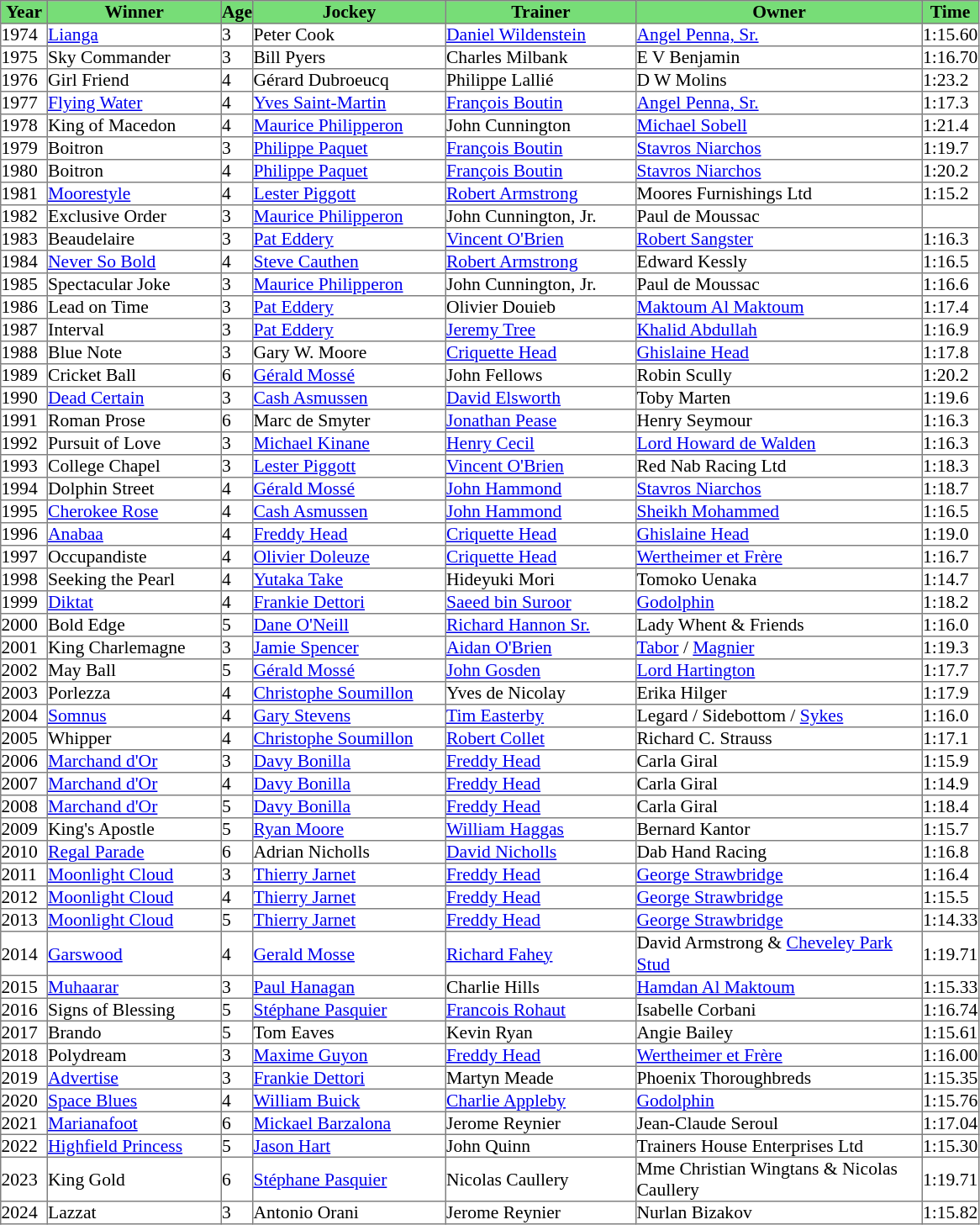<table class = "sortable" | border="1" cellpadding="0" style="border-collapse: collapse; font-size:90%">
<tr bgcolor="#77dd77" align="center">
<th style="width:36px;">Year</th>
<th style="width:137px;">Winner</th>
<th>Age</th>
<th style="width:152px;">Jockey</th>
<th style="width:150px;">Trainer</th>
<th style="width:226px;">Owner</th>
<th>Time</th>
</tr>
<tr>
<td>1974</td>
<td><a href='#'>Lianga</a></td>
<td>3</td>
<td>Peter Cook</td>
<td><a href='#'>Daniel Wildenstein</a></td>
<td><a href='#'>Angel Penna, Sr.</a></td>
<td>1:15.60</td>
</tr>
<tr>
<td>1975</td>
<td>Sky Commander</td>
<td>3</td>
<td>Bill Pyers</td>
<td>Charles Milbank</td>
<td>E V Benjamin</td>
<td>1:16.70</td>
</tr>
<tr>
<td>1976</td>
<td>Girl Friend</td>
<td>4</td>
<td>Gérard Dubroeucq</td>
<td>Philippe Lallié</td>
<td>D W Molins</td>
<td>1:23.2</td>
</tr>
<tr>
<td>1977</td>
<td><a href='#'>Flying Water</a></td>
<td>4</td>
<td><a href='#'>Yves Saint-Martin</a></td>
<td><a href='#'>François Boutin</a></td>
<td><a href='#'>Angel Penna, Sr.</a></td>
<td>1:17.3</td>
</tr>
<tr>
<td>1978</td>
<td>King of Macedon</td>
<td>4</td>
<td><a href='#'>Maurice Philipperon</a></td>
<td>John Cunnington</td>
<td><a href='#'>Michael Sobell</a></td>
<td>1:21.4</td>
</tr>
<tr>
<td>1979</td>
<td>Boitron</td>
<td>3</td>
<td><a href='#'>Philippe Paquet</a></td>
<td><a href='#'>François Boutin</a></td>
<td><a href='#'>Stavros Niarchos</a></td>
<td>1:19.7</td>
</tr>
<tr>
<td>1980</td>
<td>Boitron</td>
<td>4</td>
<td><a href='#'>Philippe Paquet</a></td>
<td><a href='#'>François Boutin</a></td>
<td><a href='#'>Stavros Niarchos</a></td>
<td>1:20.2</td>
</tr>
<tr>
<td>1981</td>
<td><a href='#'>Moorestyle</a></td>
<td>4</td>
<td><a href='#'>Lester Piggott</a></td>
<td><a href='#'>Robert Armstrong</a></td>
<td>Moores Furnishings Ltd</td>
<td>1:15.2</td>
</tr>
<tr>
<td>1982</td>
<td>Exclusive Order</td>
<td>3</td>
<td><a href='#'>Maurice Philipperon</a></td>
<td>John Cunnington, Jr.</td>
<td>Paul de Moussac</td>
<td></td>
</tr>
<tr>
<td>1983</td>
<td>Beaudelaire</td>
<td>3</td>
<td><a href='#'>Pat Eddery</a></td>
<td><a href='#'>Vincent O'Brien</a></td>
<td><a href='#'>Robert Sangster</a></td>
<td>1:16.3</td>
</tr>
<tr>
<td>1984</td>
<td><a href='#'>Never So Bold</a></td>
<td>4</td>
<td><a href='#'>Steve Cauthen</a></td>
<td><a href='#'>Robert Armstrong</a></td>
<td>Edward Kessly</td>
<td>1:16.5</td>
</tr>
<tr>
<td>1985</td>
<td>Spectacular Joke</td>
<td>3</td>
<td><a href='#'>Maurice Philipperon</a></td>
<td>John Cunnington, Jr.</td>
<td>Paul de Moussac</td>
<td>1:16.6</td>
</tr>
<tr>
<td>1986</td>
<td>Lead on Time</td>
<td>3</td>
<td><a href='#'>Pat Eddery</a></td>
<td>Olivier Douieb</td>
<td><a href='#'>Maktoum Al Maktoum</a></td>
<td>1:17.4</td>
</tr>
<tr>
<td>1987</td>
<td>Interval</td>
<td>3</td>
<td><a href='#'>Pat Eddery</a></td>
<td><a href='#'>Jeremy Tree</a></td>
<td><a href='#'>Khalid Abdullah</a></td>
<td>1:16.9</td>
</tr>
<tr>
<td>1988</td>
<td>Blue Note</td>
<td>3</td>
<td>Gary W. Moore</td>
<td><a href='#'>Criquette Head</a></td>
<td><a href='#'>Ghislaine Head</a></td>
<td>1:17.8</td>
</tr>
<tr>
<td>1989</td>
<td>Cricket Ball</td>
<td>6</td>
<td><a href='#'>Gérald Mossé</a></td>
<td>John Fellows</td>
<td>Robin Scully</td>
<td>1:20.2</td>
</tr>
<tr>
<td>1990</td>
<td><a href='#'>Dead Certain</a></td>
<td>3</td>
<td><a href='#'>Cash Asmussen</a></td>
<td><a href='#'>David Elsworth</a></td>
<td>Toby Marten</td>
<td>1:19.6</td>
</tr>
<tr>
<td>1991</td>
<td>Roman Prose</td>
<td>6</td>
<td>Marc de Smyter</td>
<td><a href='#'>Jonathan Pease</a></td>
<td>Henry Seymour</td>
<td>1:16.3</td>
</tr>
<tr>
<td>1992</td>
<td>Pursuit of Love</td>
<td>3</td>
<td><a href='#'>Michael Kinane</a></td>
<td><a href='#'>Henry Cecil</a></td>
<td><a href='#'>Lord Howard de Walden</a></td>
<td>1:16.3</td>
</tr>
<tr>
<td>1993</td>
<td>College Chapel</td>
<td>3</td>
<td><a href='#'>Lester Piggott</a></td>
<td><a href='#'>Vincent O'Brien</a></td>
<td>Red Nab Racing Ltd</td>
<td>1:18.3</td>
</tr>
<tr>
<td>1994</td>
<td>Dolphin Street</td>
<td>4</td>
<td><a href='#'>Gérald Mossé</a></td>
<td><a href='#'>John Hammond</a></td>
<td><a href='#'>Stavros Niarchos</a></td>
<td>1:18.7</td>
</tr>
<tr>
<td>1995</td>
<td><a href='#'>Cherokee Rose</a></td>
<td>4</td>
<td><a href='#'>Cash Asmussen</a></td>
<td><a href='#'>John Hammond</a></td>
<td><a href='#'>Sheikh Mohammed</a></td>
<td>1:16.5</td>
</tr>
<tr>
<td>1996</td>
<td><a href='#'>Anabaa</a></td>
<td>4</td>
<td><a href='#'>Freddy Head</a></td>
<td><a href='#'>Criquette Head</a></td>
<td><a href='#'>Ghislaine Head</a></td>
<td>1:19.0</td>
</tr>
<tr>
<td>1997</td>
<td>Occupandiste</td>
<td>4</td>
<td><a href='#'>Olivier Doleuze</a></td>
<td><a href='#'>Criquette Head</a></td>
<td><a href='#'>Wertheimer et Frère</a></td>
<td>1:16.7</td>
</tr>
<tr>
<td>1998</td>
<td>Seeking the Pearl</td>
<td>4</td>
<td><a href='#'>Yutaka Take</a></td>
<td>Hideyuki Mori</td>
<td>Tomoko Uenaka</td>
<td>1:14.7</td>
</tr>
<tr>
<td>1999</td>
<td><a href='#'>Diktat</a></td>
<td>4</td>
<td><a href='#'>Frankie Dettori</a></td>
<td><a href='#'>Saeed bin Suroor</a></td>
<td><a href='#'>Godolphin</a></td>
<td>1:18.2</td>
</tr>
<tr>
<td>2000</td>
<td>Bold Edge</td>
<td>5</td>
<td><a href='#'>Dane O'Neill</a></td>
<td><a href='#'>Richard Hannon Sr.</a></td>
<td>Lady Whent & Friends</td>
<td>1:16.0</td>
</tr>
<tr>
<td>2001</td>
<td>King Charlemagne</td>
<td>3</td>
<td><a href='#'>Jamie Spencer</a></td>
<td><a href='#'>Aidan O'Brien</a></td>
<td><a href='#'>Tabor</a> / <a href='#'>Magnier</a></td>
<td>1:19.3</td>
</tr>
<tr>
<td>2002</td>
<td>May Ball</td>
<td>5</td>
<td><a href='#'>Gérald Mossé</a></td>
<td><a href='#'>John Gosden</a></td>
<td><a href='#'>Lord Hartington</a></td>
<td>1:17.7</td>
</tr>
<tr>
<td>2003</td>
<td>Porlezza</td>
<td>4</td>
<td><a href='#'>Christophe Soumillon</a></td>
<td>Yves de Nicolay</td>
<td>Erika Hilger</td>
<td>1:17.9</td>
</tr>
<tr>
<td>2004</td>
<td><a href='#'>Somnus</a></td>
<td>4</td>
<td><a href='#'>Gary Stevens</a></td>
<td><a href='#'>Tim Easterby</a></td>
<td><span>Legard / Sidebottom / <a href='#'>Sykes</a></span> </td>
<td>1:16.0</td>
</tr>
<tr>
<td>2005</td>
<td>Whipper</td>
<td>4</td>
<td><a href='#'>Christophe Soumillon</a></td>
<td><a href='#'>Robert Collet</a></td>
<td>Richard C. Strauss</td>
<td>1:17.1</td>
</tr>
<tr>
<td>2006</td>
<td><a href='#'>Marchand d'Or</a></td>
<td>3</td>
<td><a href='#'>Davy Bonilla</a></td>
<td><a href='#'>Freddy Head</a></td>
<td>Carla Giral</td>
<td>1:15.9</td>
</tr>
<tr>
<td>2007</td>
<td><a href='#'>Marchand d'Or</a></td>
<td>4</td>
<td><a href='#'>Davy Bonilla</a></td>
<td><a href='#'>Freddy Head</a></td>
<td>Carla Giral</td>
<td>1:14.9</td>
</tr>
<tr>
<td>2008</td>
<td><a href='#'>Marchand d'Or</a></td>
<td>5</td>
<td><a href='#'>Davy Bonilla</a></td>
<td><a href='#'>Freddy Head</a></td>
<td>Carla Giral</td>
<td>1:18.4</td>
</tr>
<tr>
<td>2009</td>
<td>King's Apostle</td>
<td>5</td>
<td><a href='#'>Ryan Moore</a></td>
<td><a href='#'>William Haggas</a></td>
<td>Bernard Kantor</td>
<td>1:15.7</td>
</tr>
<tr>
<td>2010</td>
<td><a href='#'>Regal Parade</a></td>
<td>6</td>
<td>Adrian Nicholls</td>
<td><a href='#'>David Nicholls</a></td>
<td>Dab Hand Racing</td>
<td>1:16.8</td>
</tr>
<tr>
<td>2011</td>
<td><a href='#'>Moonlight Cloud</a></td>
<td>3</td>
<td><a href='#'>Thierry Jarnet</a></td>
<td><a href='#'>Freddy Head</a></td>
<td><a href='#'>George Strawbridge</a></td>
<td>1:16.4</td>
</tr>
<tr>
<td>2012</td>
<td><a href='#'>Moonlight Cloud</a></td>
<td>4</td>
<td><a href='#'>Thierry Jarnet</a></td>
<td><a href='#'>Freddy Head</a></td>
<td><a href='#'>George Strawbridge</a></td>
<td>1:15.5</td>
</tr>
<tr>
<td>2013</td>
<td><a href='#'>Moonlight Cloud</a></td>
<td>5</td>
<td><a href='#'>Thierry Jarnet</a></td>
<td><a href='#'>Freddy Head</a></td>
<td><a href='#'>George Strawbridge</a></td>
<td>1:14.33</td>
</tr>
<tr>
<td>2014</td>
<td><a href='#'>Garswood</a></td>
<td>4</td>
<td><a href='#'>Gerald Mosse</a></td>
<td><a href='#'>Richard Fahey</a></td>
<td>David Armstrong & <a href='#'>Cheveley Park Stud</a></td>
<td>1:19.71</td>
</tr>
<tr>
<td>2015</td>
<td><a href='#'>Muhaarar</a></td>
<td>3</td>
<td><a href='#'>Paul Hanagan</a></td>
<td>Charlie Hills</td>
<td><a href='#'>Hamdan Al Maktoum</a></td>
<td>1:15.33</td>
</tr>
<tr>
<td>2016</td>
<td>Signs of Blessing</td>
<td>5</td>
<td><a href='#'>Stéphane Pasquier</a></td>
<td><a href='#'>Francois Rohaut</a></td>
<td>Isabelle Corbani</td>
<td>1:16.74</td>
</tr>
<tr>
<td>2017</td>
<td>Brando</td>
<td>5</td>
<td>Tom Eaves</td>
<td>Kevin Ryan</td>
<td>Angie Bailey</td>
<td>1:15.61</td>
</tr>
<tr>
<td>2018</td>
<td>Polydream</td>
<td>3</td>
<td><a href='#'>Maxime Guyon</a></td>
<td><a href='#'>Freddy Head</a></td>
<td><a href='#'>Wertheimer et Frère</a></td>
<td>1:16.00</td>
</tr>
<tr>
<td>2019</td>
<td><a href='#'>Advertise</a></td>
<td>3</td>
<td><a href='#'>Frankie Dettori</a></td>
<td>Martyn Meade</td>
<td>Phoenix Thoroughbreds</td>
<td>1:15.35</td>
</tr>
<tr>
<td>2020</td>
<td><a href='#'>Space Blues</a></td>
<td>4</td>
<td><a href='#'>William Buick</a></td>
<td><a href='#'>Charlie Appleby</a></td>
<td><a href='#'>Godolphin</a></td>
<td>1:15.76</td>
</tr>
<tr>
<td>2021</td>
<td><a href='#'>Marianafoot</a></td>
<td>6</td>
<td><a href='#'>Mickael Barzalona</a></td>
<td>Jerome Reynier</td>
<td>Jean-Claude Seroul</td>
<td>1:17.04</td>
</tr>
<tr>
<td>2022</td>
<td><a href='#'>Highfield Princess</a></td>
<td>5</td>
<td><a href='#'>Jason Hart</a></td>
<td>John Quinn</td>
<td>Trainers House Enterprises Ltd</td>
<td>1:15.30</td>
</tr>
<tr>
<td>2023</td>
<td>King Gold</td>
<td>6</td>
<td><a href='#'>Stéphane Pasquier</a></td>
<td>Nicolas Caullery</td>
<td>Mme Christian Wingtans & Nicolas Caullery</td>
<td>1:19.71</td>
</tr>
<tr>
<td>2024</td>
<td>Lazzat</td>
<td>3</td>
<td>Antonio Orani</td>
<td>Jerome Reynier</td>
<td>Nurlan Bizakov</td>
<td>1:15.82</td>
</tr>
</table>
